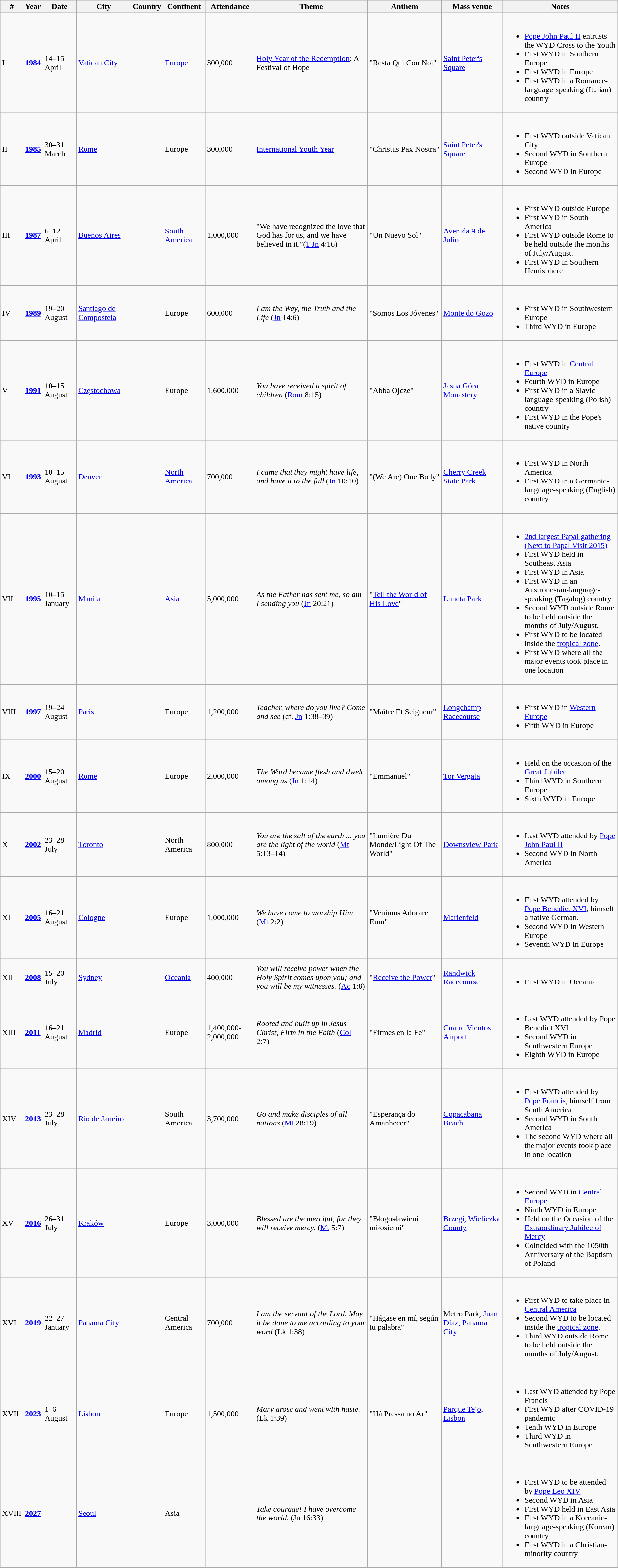<table class="wikitable sortable">
<tr>
<th align="center">#</th>
<th align="center">Year</th>
<th align="center">Date</th>
<th align="center">City</th>
<th align="center">Country</th>
<th align="center">Continent</th>
<th align="center">Attendance</th>
<th align="center">Theme</th>
<th align="center">Anthem</th>
<th align="center">Mass venue</th>
<th align="center">Notes</th>
</tr>
<tr>
<td>I</td>
<td><strong><a href='#'>1984</a></strong></td>
<td>14–15 April</td>
<td><a href='#'>Vatican City</a></td>
<td></td>
<td><a href='#'>Europe</a></td>
<td>300,000</td>
<td><a href='#'>Holy Year of the Redemption</a>: A Festival of Hope</td>
<td>"Resta Qui Con Noi"</td>
<td><a href='#'>Saint Peter's Square</a></td>
<td><br><ul><li><a href='#'>Pope John Paul II</a> entrusts the WYD Cross to the Youth</li><li>First WYD in Southern Europe</li><li>First WYD in Europe</li><li>First WYD in a Romance-language-speaking (Italian) country</li></ul></td>
</tr>
<tr>
<td>II</td>
<td><strong><a href='#'>1985</a></strong></td>
<td>30–31 March</td>
<td><a href='#'>Rome</a></td>
<td></td>
<td>Europe</td>
<td>300,000</td>
<td><a href='#'>International Youth Year</a></td>
<td>"Christus Pax Nostra"</td>
<td><a href='#'>Saint Peter's Square</a></td>
<td><br><ul><li>First WYD outside Vatican City</li><li>Second WYD in Southern Europe</li><li>Second WYD in Europe</li></ul></td>
</tr>
<tr>
<td>III</td>
<td><strong><a href='#'>1987</a></strong></td>
<td>6–12 April</td>
<td><a href='#'>Buenos Aires</a></td>
<td></td>
<td><a href='#'>South America</a></td>
<td>1,000,000</td>
<td>"We have recognized the love that God has for us, and we have believed in it."(<a href='#'>1 Jn</a> 4:16)</td>
<td>"Un Nuevo Sol" <br></td>
<td><a href='#'>Avenida 9 de Julio</a></td>
<td><br><ul><li>First WYD outside Europe</li><li>First WYD in South America</li><li>First WYD outside Rome to be held outside the months of July/August.</li><li>First WYD in Southern Hemisphere</li></ul></td>
</tr>
<tr>
<td>IV</td>
<td><strong><a href='#'>1989</a></strong></td>
<td>19–20 August</td>
<td><a href='#'>Santiago de Compostela</a></td>
<td></td>
<td>Europe</td>
<td>600,000</td>
<td><em>I am the Way, the Truth and the Life</em> (<a href='#'>Jn</a> 14:6)</td>
<td>"Somos Los Jóvenes" <br></td>
<td><a href='#'>Monte do Gozo</a></td>
<td><br><ul><li>First WYD in Southwestern Europe</li><li>Third WYD in Europe</li></ul></td>
</tr>
<tr>
<td>V</td>
<td><strong><a href='#'>1991</a></strong></td>
<td>10–15 August</td>
<td><a href='#'>Częstochowa</a></td>
<td></td>
<td>Europe</td>
<td>1,600,000</td>
<td><em>You have received a spirit of children</em> (<a href='#'>Rom</a> 8:15)</td>
<td>"Abba Ojcze" <br></td>
<td><a href='#'>Jasna Góra Monastery</a></td>
<td><br><ul><li>First WYD in <a href='#'>Central Europe</a></li><li>Fourth WYD in Europe</li><li>First WYD in a Slavic-language-speaking (Polish) country</li><li>First WYD in the Pope's native country</li></ul></td>
</tr>
<tr>
<td>VI</td>
<td><strong><a href='#'>1993</a></strong></td>
<td>10–15 August</td>
<td><a href='#'>Denver</a></td>
<td></td>
<td><a href='#'>North America</a></td>
<td>700,000</td>
<td><em>I came that they might have life, and have it to the full</em> (<a href='#'>Jn</a> 10:10)</td>
<td>"(We Are) One Body" <br></td>
<td><a href='#'>Cherry Creek State Park</a></td>
<td><br><ul><li>First WYD in North America</li><li>First WYD in a Germanic-language-speaking (English) country</li></ul></td>
</tr>
<tr>
<td>VII</td>
<td><strong><a href='#'>1995</a></strong></td>
<td>10–15 January</td>
<td><a href='#'>Manila</a></td>
<td></td>
<td><a href='#'>Asia</a></td>
<td>5,000,000</td>
<td><em>As the Father has sent me, so am I sending you</em> (<a href='#'>Jn</a> 20:21)</td>
<td>"<a href='#'>Tell the World of His Love</a>" <br></td>
<td><a href='#'>Luneta Park</a></td>
<td><br><ul><li><a href='#'>2nd largest Papal gathering (Next to Papal Visit 2015)</a></li><li>First WYD held in Southeast Asia</li><li>First WYD in Asia</li><li>First WYD in an Austronesian-language-speaking (Tagalog) country</li><li>Second WYD outside Rome to be held outside the months of July/August.</li><li>First WYD to be located inside the <a href='#'>tropical zone</a>.</li><li>First WYD where all the major events took place in one location</li></ul></td>
</tr>
<tr>
<td>VIII</td>
<td><strong><a href='#'>1997</a></strong></td>
<td>19–24 August</td>
<td><a href='#'>Paris</a></td>
<td></td>
<td>Europe</td>
<td>1,200,000</td>
<td><em>Teacher, where do you live? Come and see</em> (cf. <a href='#'>Jn</a> 1:38–39)</td>
<td>"Maître Et Seigneur" <br></td>
<td><a href='#'>Longchamp Racecourse</a></td>
<td><br><ul><li>First WYD in <a href='#'>Western Europe</a></li><li>Fifth WYD in Europe</li></ul></td>
</tr>
<tr>
<td>IX</td>
<td><strong><a href='#'>2000</a></strong></td>
<td>15–20 August</td>
<td><a href='#'>Rome</a></td>
<td></td>
<td>Europe</td>
<td>2,000,000</td>
<td><em>The Word became flesh and dwelt among us</em> (<a href='#'>Jn</a> 1:14)</td>
<td>"Emmanuel" <br></td>
<td><a href='#'>Tor Vergata</a></td>
<td><br><ul><li>Held on the occasion of the <a href='#'>Great Jubilee</a></li><li>Third WYD in Southern Europe</li><li>Sixth WYD in Europe</li></ul></td>
</tr>
<tr>
<td>X</td>
<td><strong><a href='#'>2002</a></strong></td>
<td>23–28 July</td>
<td><a href='#'>Toronto</a></td>
<td></td>
<td>North America</td>
<td>800,000</td>
<td><em>You are the salt of the earth ... you are the light of the world</em> (<a href='#'>Mt</a> 5:13–14)</td>
<td>"Lumière Du Monde/Light Of The World" <br></td>
<td><a href='#'>Downsview Park</a></td>
<td><br><ul><li>Last WYD attended by <a href='#'>Pope John Paul II</a></li><li>Second WYD in North America</li></ul></td>
</tr>
<tr>
<td>XI</td>
<td><strong><a href='#'>2005</a></strong></td>
<td>16–21 August</td>
<td><a href='#'>Cologne</a></td>
<td></td>
<td>Europe</td>
<td>1,000,000</td>
<td><em>We have come to worship Him</em> (<a href='#'>Mt</a> 2:2)</td>
<td>"Venimus Adorare Eum" <br></td>
<td><a href='#'>Marienfeld</a></td>
<td><br><ul><li>First WYD attended by <a href='#'>Pope Benedict XVI</a>, himself a native German.</li><li>Second WYD in Western Europe</li><li>Seventh WYD in Europe</li></ul></td>
</tr>
<tr>
<td>XII</td>
<td><strong><a href='#'>2008</a></strong></td>
<td>15–20 July</td>
<td><a href='#'>Sydney</a></td>
<td></td>
<td><a href='#'>Oceania</a></td>
<td>400,000</td>
<td><em>You will receive power when the Holy Spirit comes upon you; and you will be my witnesses.</em> (<a href='#'>Ac</a> 1:8)</td>
<td>"<a href='#'>Receive the Power</a>" <br></td>
<td><a href='#'>Randwick Racecourse</a></td>
<td><br><ul><li>First WYD in Oceania</li></ul></td>
</tr>
<tr>
<td>XIII</td>
<td><strong><a href='#'>2011</a></strong></td>
<td>16–21 August</td>
<td><a href='#'>Madrid</a></td>
<td></td>
<td>Europe</td>
<td>1,400,000- 2,000,000</td>
<td><em>Rooted and built up in Jesus Christ, Firm in the Faith</em> (<a href='#'>Col</a> 2:7)</td>
<td>"Firmes en la Fe"</td>
<td><a href='#'>Cuatro Vientos Airport</a></td>
<td><br><ul><li>Last WYD attended by Pope Benedict XVI</li><li>Second WYD in Southwestern Europe</li><li>Eighth WYD in Europe</li></ul></td>
</tr>
<tr>
<td>XIV</td>
<td><strong><a href='#'>2013</a></strong></td>
<td>23–28 July</td>
<td><a href='#'>Rio de Janeiro</a></td>
<td></td>
<td>South America</td>
<td>3,700,000</td>
<td><em>Go and make disciples of all nations</em> (<a href='#'>Mt</a> 28:19)</td>
<td>"Esperança do Amanhecer" <br></td>
<td><a href='#'>Copacabana Beach</a></td>
<td><br><ul><li>First WYD attended by <a href='#'>Pope Francis</a>, himself from South America</li><li>Second WYD in South America</li><li>The second WYD where all the major events took place in one location</li></ul></td>
</tr>
<tr>
<td>XV</td>
<td><strong><a href='#'>2016</a></strong></td>
<td>26–31 July</td>
<td><a href='#'>Kraków</a></td>
<td></td>
<td Europe>Europe</td>
<td>3,000,000</td>
<td><em>Blessed are the merciful, for they will receive mercy.</em> (<a href='#'>Mt</a> 5:7)</td>
<td>"Błogosławieni miłosierni"<br></td>
<td><a href='#'>Brzegi, Wieliczka County</a></td>
<td><br><ul><li>Second WYD in <a href='#'>Central Europe</a></li><li>Ninth WYD in Europe</li><li>Held on the Occasion of the <a href='#'>Extraordinary Jubilee of Mercy</a></li><li>Coincided with the 1050th Anniversary of the Baptism of Poland</li></ul></td>
</tr>
<tr>
<td>XVI</td>
<td><strong><a href='#'>2019</a></strong></td>
<td>22–27 January</td>
<td><a href='#'>Panama City</a></td>
<td></td>
<td>Central America</td>
<td>700,000</td>
<td><em>I am the servant of the Lord. May it be done to me according to your word</em> (Lk 1:38)</td>
<td>"Hágase en mí, según tu palabra" <br></td>
<td>Metro Park, <a href='#'>Juan Díaz, Panama City</a></td>
<td><br><ul><li>First WYD to take place in <a href='#'>Central America</a></li><li>Second WYD to be located inside the <a href='#'>tropical zone</a>.</li><li>Third WYD outside Rome to be held outside the months of July/August.</li></ul></td>
</tr>
<tr>
<td>XVII</td>
<td><strong><a href='#'>2023</a></strong></td>
<td>1–6 August</td>
<td><a href='#'>Lisbon</a></td>
<td></td>
<td>Europe</td>
<td>1,500,000</td>
<td><em>Mary arose and went with haste.</em> (Lk 1:39)</td>
<td>"Há Pressa no Ar" <br></td>
<td><a href='#'>Parque Tejo</a>, <a href='#'>Lisbon</a></td>
<td><br><ul><li>Last WYD attended by Pope Francis</li><li>First WYD after COVID-19 pandemic</li><li>Tenth WYD in Europe</li><li>Third WYD in Southwestern Europe</li></ul></td>
</tr>
<tr>
<td>XVIII</td>
<td><strong><a href='#'>2027</a></strong></td>
<td></td>
<td><a href='#'>Seoul</a></td>
<td></td>
<td>Asia</td>
<td></td>
<td><em>Take courage! I have overcome the world.</em> (Jn 16:33)</td>
<td></td>
<td></td>
<td><br><ul><li>First WYD to be attended by <a href='#'>Pope Leo XIV</a></li><li>Second WYD in Asia</li><li>First WYD held in East Asia</li><li>First WYD in a Koreanic-language-speaking (Korean) country</li><li>First WYD in a Christian-minority country</li></ul></td>
</tr>
</table>
